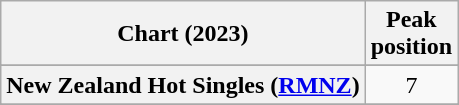<table class="wikitable sortable plainrowheaders" style="text-align:center">
<tr>
<th scope="col">Chart (2023)</th>
<th scope="col">Peak<br>position</th>
</tr>
<tr>
</tr>
<tr>
</tr>
<tr>
<th scope="row">New Zealand Hot Singles (<a href='#'>RMNZ</a>)</th>
<td>7</td>
</tr>
<tr>
</tr>
<tr>
</tr>
</table>
